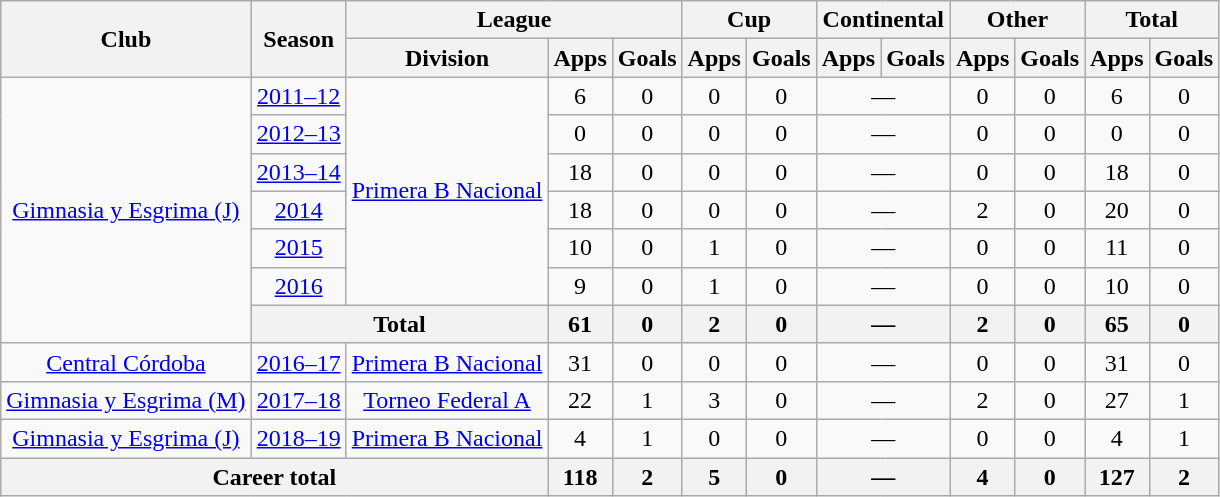<table class="wikitable" style="text-align:center">
<tr>
<th rowspan="2">Club</th>
<th rowspan="2">Season</th>
<th colspan="3">League</th>
<th colspan="2">Cup</th>
<th colspan="2">Continental</th>
<th colspan="2">Other</th>
<th colspan="2">Total</th>
</tr>
<tr>
<th>Division</th>
<th>Apps</th>
<th>Goals</th>
<th>Apps</th>
<th>Goals</th>
<th>Apps</th>
<th>Goals</th>
<th>Apps</th>
<th>Goals</th>
<th>Apps</th>
<th>Goals</th>
</tr>
<tr>
<td rowspan="7"><a href='#'>Gimnasia y Esgrima (J)</a></td>
<td><a href='#'>2011–12</a></td>
<td rowspan="6"><a href='#'>Primera B Nacional</a></td>
<td>6</td>
<td>0</td>
<td>0</td>
<td>0</td>
<td colspan="2">—</td>
<td>0</td>
<td>0</td>
<td>6</td>
<td>0</td>
</tr>
<tr>
<td><a href='#'>2012–13</a></td>
<td>0</td>
<td>0</td>
<td>0</td>
<td>0</td>
<td colspan="2">—</td>
<td>0</td>
<td>0</td>
<td>0</td>
<td>0</td>
</tr>
<tr>
<td><a href='#'>2013–14</a></td>
<td>18</td>
<td>0</td>
<td>0</td>
<td>0</td>
<td colspan="2">—</td>
<td>0</td>
<td>0</td>
<td>18</td>
<td>0</td>
</tr>
<tr>
<td><a href='#'>2014</a></td>
<td>18</td>
<td>0</td>
<td>0</td>
<td>0</td>
<td colspan="2">—</td>
<td>2</td>
<td>0</td>
<td>20</td>
<td>0</td>
</tr>
<tr>
<td><a href='#'>2015</a></td>
<td>10</td>
<td>0</td>
<td>1</td>
<td>0</td>
<td colspan="2">—</td>
<td>0</td>
<td>0</td>
<td>11</td>
<td>0</td>
</tr>
<tr>
<td><a href='#'>2016</a></td>
<td>9</td>
<td>0</td>
<td>1</td>
<td>0</td>
<td colspan="2">—</td>
<td>0</td>
<td>0</td>
<td>10</td>
<td>0</td>
</tr>
<tr>
<th colspan="2">Total</th>
<th>61</th>
<th>0</th>
<th>2</th>
<th>0</th>
<th colspan="2">—</th>
<th>2</th>
<th>0</th>
<th>65</th>
<th>0</th>
</tr>
<tr>
<td rowspan="1"><a href='#'>Central Córdoba</a></td>
<td><a href='#'>2016–17</a></td>
<td rowspan="1"><a href='#'>Primera B Nacional</a></td>
<td>31</td>
<td>0</td>
<td>0</td>
<td>0</td>
<td colspan="2">—</td>
<td>0</td>
<td>0</td>
<td>31</td>
<td>0</td>
</tr>
<tr>
<td rowspan="1"><a href='#'>Gimnasia y Esgrima (M)</a></td>
<td><a href='#'>2017–18</a></td>
<td rowspan="1"><a href='#'>Torneo Federal A</a></td>
<td>22</td>
<td>1</td>
<td>3</td>
<td>0</td>
<td colspan="2">—</td>
<td>2</td>
<td>0</td>
<td>27</td>
<td>1</td>
</tr>
<tr>
<td rowspan="1"><a href='#'>Gimnasia y Esgrima (J)</a></td>
<td><a href='#'>2018–19</a></td>
<td rowspan="1"><a href='#'>Primera B Nacional</a></td>
<td>4</td>
<td>1</td>
<td>0</td>
<td>0</td>
<td colspan="2">—</td>
<td>0</td>
<td>0</td>
<td>4</td>
<td>1</td>
</tr>
<tr>
<th colspan="3">Career total</th>
<th>118</th>
<th>2</th>
<th>5</th>
<th>0</th>
<th colspan="2">—</th>
<th>4</th>
<th>0</th>
<th>127</th>
<th>2</th>
</tr>
</table>
